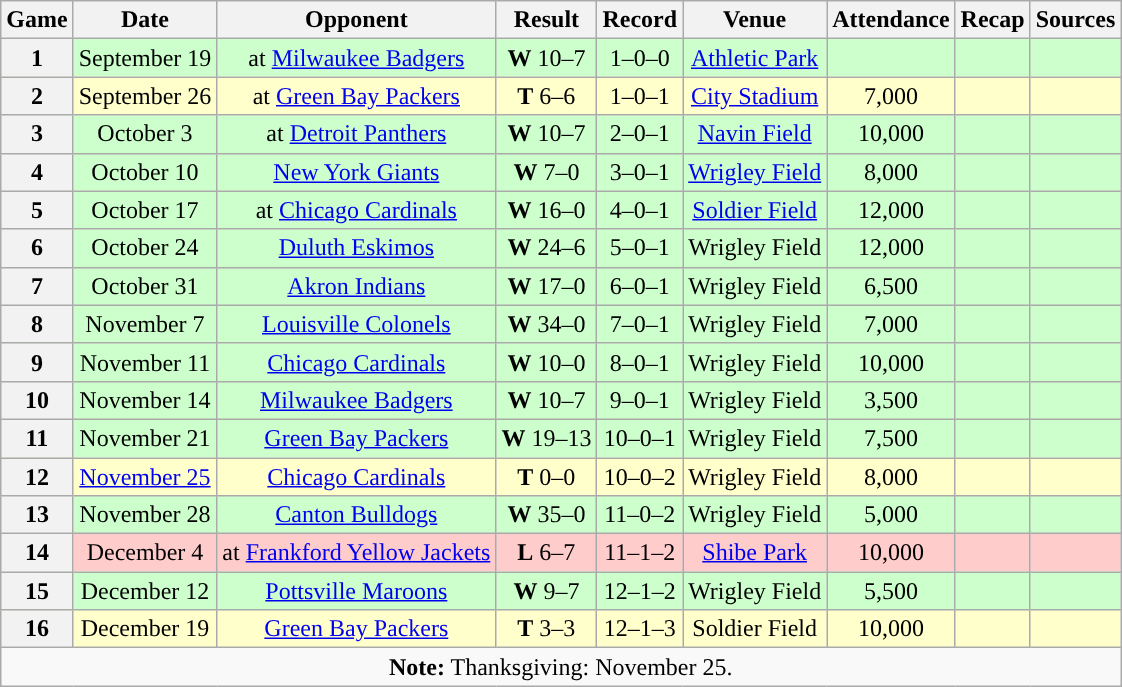<table class="wikitable" style="text-align:center">
<tr>
<th>Game</th>
<th>Date</th>
<th>Opponent</th>
<th>Result</th>
<th>Record</th>
<th>Venue</th>
<th>Attendance</th>
<th>Recap</th>
<th>Sources</th>
</tr>
<tr style="background:#cfc">
<th>1</th>
<td>September 19</td>
<td>at <a href='#'>Milwaukee Badgers</a></td>
<td><strong>W</strong> 10–7</td>
<td>1–0–0</td>
<td><a href='#'>Athletic Park</a></td>
<td></td>
<td></td>
<td></td>
</tr>
<tr style="background:#ffc">
<th>2</th>
<td>September 26</td>
<td>at <a href='#'>Green Bay Packers</a></td>
<td><strong>T</strong> 6–6</td>
<td>1–0–1</td>
<td><a href='#'>City Stadium</a></td>
<td>7,000</td>
<td></td>
<td></td>
</tr>
<tr style="background:#cfc">
<th>3</th>
<td>October 3</td>
<td>at <a href='#'>Detroit Panthers</a></td>
<td><strong>W</strong> 10–7</td>
<td>2–0–1</td>
<td><a href='#'>Navin Field</a></td>
<td>10,000</td>
<td></td>
<td></td>
</tr>
<tr style="background:#cfc">
<th>4</th>
<td>October 10</td>
<td><a href='#'>New York Giants</a></td>
<td><strong>W</strong> 7–0</td>
<td>3–0–1</td>
<td><a href='#'>Wrigley Field</a></td>
<td>8,000</td>
<td></td>
<td></td>
</tr>
<tr style="background:#cfc">
<th>5</th>
<td>October 17</td>
<td>at <a href='#'>Chicago Cardinals</a></td>
<td><strong>W</strong> 16–0</td>
<td>4–0–1</td>
<td><a href='#'>Soldier Field</a></td>
<td>12,000</td>
<td></td>
<td></td>
</tr>
<tr style="background:#cfc">
<th>6</th>
<td>October 24</td>
<td><a href='#'>Duluth Eskimos</a></td>
<td><strong>W</strong> 24–6</td>
<td>5–0–1</td>
<td>Wrigley Field</td>
<td>12,000</td>
<td></td>
<td></td>
</tr>
<tr style="background:#cfc">
<th>7</th>
<td>October 31</td>
<td><a href='#'>Akron Indians</a></td>
<td><strong>W</strong> 17–0</td>
<td>6–0–1</td>
<td>Wrigley Field</td>
<td>6,500</td>
<td></td>
<td></td>
</tr>
<tr style="background:#cfc">
<th>8</th>
<td>November 7</td>
<td><a href='#'>Louisville Colonels</a></td>
<td><strong>W</strong> 34–0</td>
<td>7–0–1</td>
<td>Wrigley Field</td>
<td>7,000</td>
<td></td>
<td></td>
</tr>
<tr style="background:#cfc">
<th>9</th>
<td>November  11</td>
<td><a href='#'>Chicago Cardinals</a></td>
<td><strong>W</strong> 10–0</td>
<td>8–0–1</td>
<td>Wrigley Field</td>
<td>10,000</td>
<td></td>
<td></td>
</tr>
<tr style="background:#cfc">
<th>10</th>
<td>November  14</td>
<td><a href='#'>Milwaukee Badgers</a></td>
<td><strong>W</strong> 10–7</td>
<td>9–0–1</td>
<td>Wrigley Field</td>
<td>3,500</td>
<td></td>
<td></td>
</tr>
<tr style="background:#cfc">
<th>11</th>
<td>November 21</td>
<td><a href='#'>Green Bay Packers</a></td>
<td><strong>W</strong> 19–13</td>
<td>10–0–1</td>
<td>Wrigley Field</td>
<td>7,500</td>
<td></td>
<td></td>
</tr>
<tr style="background:#ffc">
<th>12</th>
<td><a href='#'>November 25</a></td>
<td><a href='#'>Chicago Cardinals</a></td>
<td><strong>T</strong> 0–0</td>
<td>10–0–2</td>
<td>Wrigley Field</td>
<td>8,000</td>
<td></td>
<td></td>
</tr>
<tr style="background:#cfc">
<th>13</th>
<td>November 28</td>
<td><a href='#'>Canton Bulldogs</a></td>
<td><strong>W</strong> 35–0</td>
<td>11–0–2</td>
<td>Wrigley Field</td>
<td>5,000</td>
<td></td>
<td></td>
</tr>
<tr style="background:#fcc">
<th>14</th>
<td>December 4</td>
<td>at <a href='#'>Frankford Yellow Jackets</a></td>
<td><strong>L</strong> 6–7</td>
<td>11–1–2</td>
<td><a href='#'>Shibe Park</a></td>
<td>10,000</td>
<td></td>
<td></td>
</tr>
<tr style="background:#cfc">
<th>15</th>
<td>December 12</td>
<td><a href='#'>Pottsville Maroons</a></td>
<td><strong>W</strong> 9–7</td>
<td>12–1–2</td>
<td>Wrigley Field</td>
<td>5,500</td>
<td></td>
<td></td>
</tr>
<tr style="background:#ffc">
<th>16</th>
<td>December 19</td>
<td><a href='#'>Green Bay Packers</a></td>
<td><strong>T</strong> 3–3</td>
<td>12–1–3</td>
<td>Soldier Field</td>
<td>10,000</td>
<td></td>
<td></td>
</tr>
<tr>
<td colspan="10"><strong>Note:</strong> Thanksgiving: November 25.</td>
</tr>
</table>
